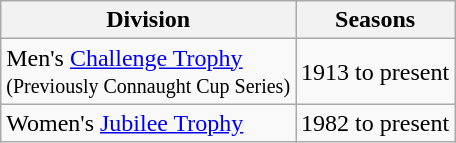<table class="wikitable sortable">
<tr>
<th>Division</th>
<th>Seasons</th>
</tr>
<tr>
<td>Men's <a href='#'>Challenge Trophy</a><br><small>(Previously Connaught Cup Series)</small></td>
<td>1913 to present</td>
</tr>
<tr>
<td>Women's <a href='#'>Jubilee Trophy</a></td>
<td>1982 to present</td>
</tr>
</table>
